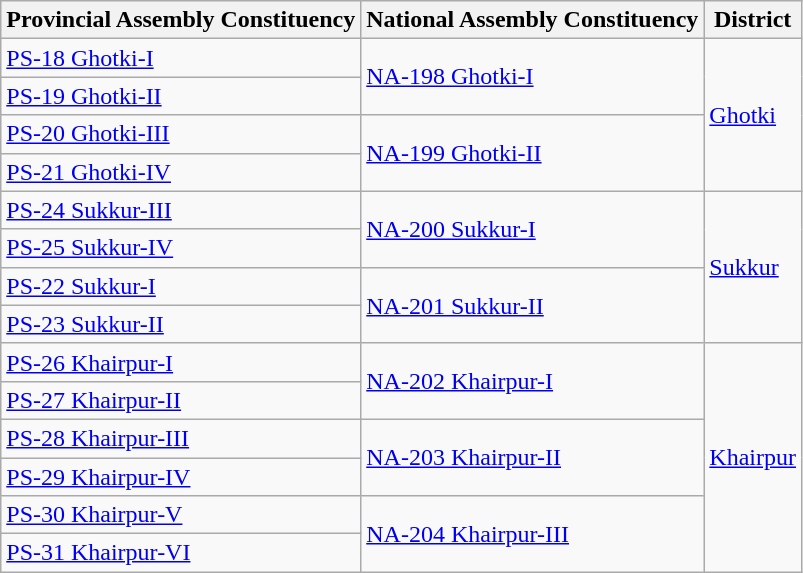<table class="wikitable sortable static-row-numbers static-row-header-hash">
<tr>
<th>Provincial Assembly Constituency</th>
<th>National Assembly Constituency</th>
<th>District</th>
</tr>
<tr>
<td><a href='#'>PS-18 Ghotki-I</a></td>
<td rowspan="2"><a href='#'>NA-198 Ghotki-I</a></td>
<td rowspan="4"><a href='#'>Ghotki</a></td>
</tr>
<tr>
<td><a href='#'>PS-19 Ghotki-II</a></td>
</tr>
<tr>
<td><a href='#'>PS-20 Ghotki-III</a></td>
<td rowspan="2"><a href='#'>NA-199 Ghotki-II</a></td>
</tr>
<tr>
<td><a href='#'>PS-21 Ghotki-IV</a></td>
</tr>
<tr>
<td><a href='#'>PS-24 Sukkur-III</a></td>
<td rowspan="2"><a href='#'>NA-200 Sukkur-I</a></td>
<td rowspan="4"><a href='#'>Sukkur</a></td>
</tr>
<tr>
<td><a href='#'>PS-25 Sukkur-IV</a></td>
</tr>
<tr>
<td><a href='#'>PS-22 Sukkur-I</a></td>
<td rowspan="2"><a href='#'>NA-201 Sukkur-II</a></td>
</tr>
<tr>
<td><a href='#'>PS-23 Sukkur-II</a></td>
</tr>
<tr>
<td><a href='#'>PS-26 Khairpur-I</a></td>
<td rowspan="2"><a href='#'>NA-202 Khairpur-I</a></td>
<td rowspan="6"><a href='#'>Khairpur</a></td>
</tr>
<tr>
<td><a href='#'>PS-27 Khairpur-II</a></td>
</tr>
<tr>
<td><a href='#'>PS-28 Khairpur-III</a></td>
<td rowspan="2"><a href='#'>NA-203 Khairpur-II</a></td>
</tr>
<tr>
<td><a href='#'>PS-29 Khairpur-IV</a></td>
</tr>
<tr>
<td><a href='#'>PS-30 Khairpur-V</a></td>
<td rowspan="2"><a href='#'>NA-204 Khairpur-III</a></td>
</tr>
<tr>
<td><a href='#'>PS-31 Khairpur-VI</a></td>
</tr>
</table>
